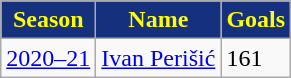<table class="wikitable">
<tr>
<th style="color:yellow; background:#15317E">Season</th>
<th style="color:yellow; background:#15317E">Name</th>
<th style="color:yellow; background:#15317E">Goals</th>
</tr>
<tr>
<td><a href='#'>2020–21</a></td>
<td> <a href='#'>Ivan Perišić</a></td>
<td>161</td>
</tr>
</table>
